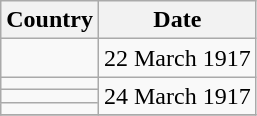<table class="wikitable">
<tr>
<th>Country</th>
<th>Date</th>
</tr>
<tr>
<td></td>
<td>22 March 1917</td>
</tr>
<tr>
<td></td>
<td rowspan=3>24 March 1917</td>
</tr>
<tr>
<td></td>
</tr>
<tr>
<td></td>
</tr>
<tr>
</tr>
</table>
